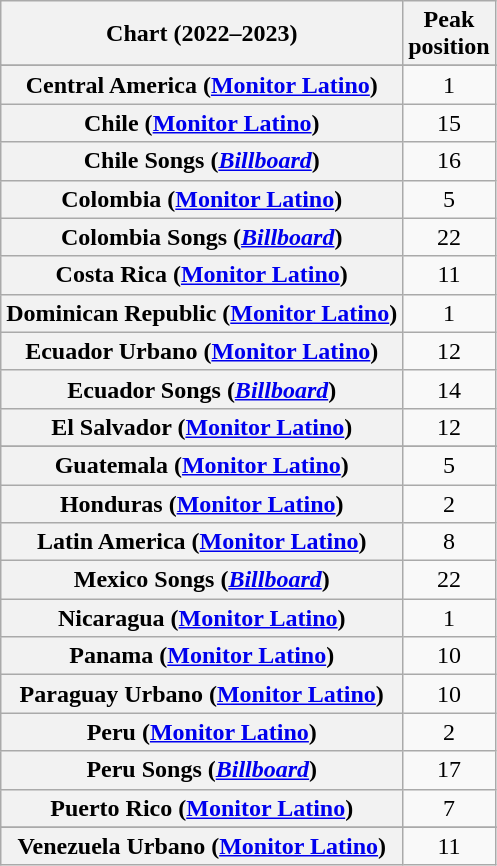<table class="wikitable sortable plainrowheaders" style="text-align:center">
<tr>
<th scope="col">Chart (2022–2023)</th>
<th scope="col">Peak<br>position</th>
</tr>
<tr>
</tr>
<tr>
<th scope="row">Central America (<a href='#'>Monitor Latino</a>)</th>
<td>1</td>
</tr>
<tr>
<th scope="row">Chile (<a href='#'>Monitor Latino</a>)</th>
<td>15</td>
</tr>
<tr>
<th scope="row">Chile Songs (<em><a href='#'>Billboard</a></em>)</th>
<td>16</td>
</tr>
<tr>
<th scope="row">Colombia (<a href='#'>Monitor Latino</a>)</th>
<td>5</td>
</tr>
<tr>
<th scope="row">Colombia Songs (<em><a href='#'>Billboard</a></em>)</th>
<td>22</td>
</tr>
<tr>
<th scope="row">Costa Rica (<a href='#'>Monitor Latino</a>)</th>
<td>11</td>
</tr>
<tr>
<th scope="row">Dominican Republic (<a href='#'>Monitor Latino</a>)</th>
<td>1</td>
</tr>
<tr>
<th scope="row">Ecuador Urbano (<a href='#'>Monitor Latino</a>)</th>
<td>12</td>
</tr>
<tr>
<th scope="row">Ecuador Songs (<em><a href='#'>Billboard</a></em>)</th>
<td>14</td>
</tr>
<tr>
<th scope="row">El Salvador (<a href='#'>Monitor Latino</a>)</th>
<td>12</td>
</tr>
<tr>
</tr>
<tr>
<th scope="row">Guatemala (<a href='#'>Monitor Latino</a>)</th>
<td>5</td>
</tr>
<tr>
<th scope="row">Honduras (<a href='#'>Monitor Latino</a>)</th>
<td>2</td>
</tr>
<tr>
<th scope="row">Latin America (<a href='#'>Monitor Latino</a>)</th>
<td>8</td>
</tr>
<tr>
<th scope="row">Mexico Songs (<em><a href='#'>Billboard</a></em>)</th>
<td>22</td>
</tr>
<tr>
<th scope="row">Nicaragua (<a href='#'>Monitor Latino</a>)</th>
<td>1</td>
</tr>
<tr>
<th scope="row">Panama (<a href='#'>Monitor Latino</a>)</th>
<td>10</td>
</tr>
<tr>
<th scope="row">Paraguay Urbano (<a href='#'>Monitor Latino</a>)</th>
<td>10</td>
</tr>
<tr>
<th scope="row">Peru (<a href='#'>Monitor Latino</a>)</th>
<td>2</td>
</tr>
<tr>
<th scope="row">Peru Songs (<em><a href='#'>Billboard</a></em>)</th>
<td>17</td>
</tr>
<tr>
<th scope="row">Puerto Rico (<a href='#'>Monitor Latino</a>)</th>
<td>7</td>
</tr>
<tr>
</tr>
<tr>
</tr>
<tr>
</tr>
<tr>
</tr>
<tr>
</tr>
<tr>
<th scope="row">Venezuela Urbano (<a href='#'>Monitor Latino</a>)</th>
<td>11</td>
</tr>
</table>
